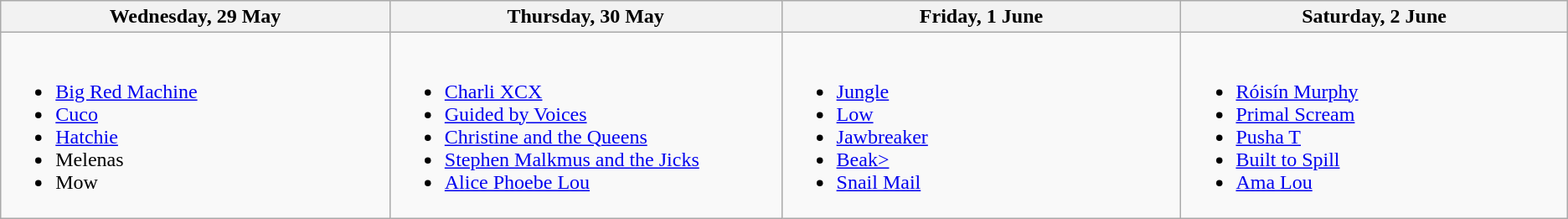<table class="wikitable">
<tr>
<th width="500">Wednesday, 29 May</th>
<th width="500">Thursday, 30 May</th>
<th width="500">Friday, 1 June</th>
<th width="500">Saturday, 2 June</th>
</tr>
<tr valign="top">
<td><br><ul><li><a href='#'>Big Red Machine</a></li><li><a href='#'>Cuco</a></li><li><a href='#'>Hatchie</a></li><li>Melenas</li><li>Mow</li></ul></td>
<td><br><ul><li><a href='#'>Charli XCX</a></li><li><a href='#'>Guided by Voices</a></li><li><a href='#'>Christine and the Queens</a></li><li><a href='#'>Stephen Malkmus and the Jicks</a></li><li><a href='#'>Alice Phoebe Lou</a></li></ul></td>
<td><br><ul><li><a href='#'>Jungle</a></li><li><a href='#'>Low</a></li><li><a href='#'>Jawbreaker</a></li><li><a href='#'>Beak></a></li><li><a href='#'>Snail Mail</a></li></ul></td>
<td><br><ul><li><a href='#'>Róisín Murphy</a></li><li><a href='#'>Primal Scream</a></li><li><a href='#'>Pusha T</a></li><li><a href='#'>Built to Spill</a></li><li><a href='#'>Ama Lou</a></li></ul></td>
</tr>
</table>
